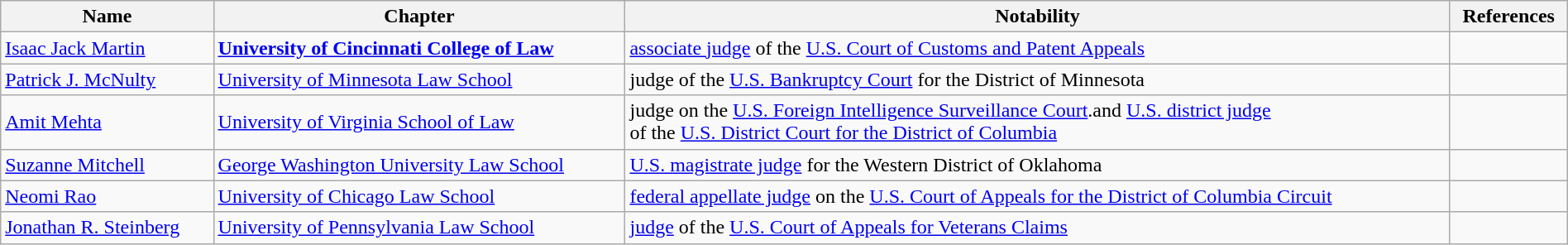<table class="wikitable sortable" style="width:100%;">
<tr>
<th>Name</th>
<th>Chapter</th>
<th>Notability</th>
<th>References</th>
</tr>
<tr>
<td><a href='#'>Isaac Jack Martin</a></td>
<td><strong><a href='#'>University of Cincinnati College of Law</a></strong></td>
<td><a href='#'>associate judge</a> of the <a href='#'>U.S. Court of Customs and Patent Appeals</a></td>
<td></td>
</tr>
<tr>
<td><a href='#'>Patrick J. McNulty</a></td>
<td><a href='#'>University of Minnesota Law School</a></td>
<td>judge of the <a href='#'>U.S. Bankruptcy Court</a> for the District of Minnesota</td>
<td></td>
</tr>
<tr>
<td><a href='#'>Amit Mehta</a></td>
<td><a href='#'>University of Virginia School of Law</a></td>
<td>judge on the <a href='#'>U.S. Foreign Intelligence Surveillance Court</a>.and <a href='#'>U.S. district judge</a><br>of the <a href='#'>U.S. District Court for the District of Columbia</a></td>
<td></td>
</tr>
<tr>
<td><a href='#'>Suzanne Mitchell</a></td>
<td><a href='#'>George Washington University Law School</a></td>
<td><a href='#'>U.S. magistrate judge</a> for the Western District of Oklahoma</td>
<td></td>
</tr>
<tr>
<td><a href='#'>Neomi Rao</a></td>
<td><a href='#'>University of Chicago Law School</a></td>
<td><a href='#'>federal appellate judge</a> on the <a href='#'>U.S. Court of Appeals for the District of Columbia Circuit</a></td>
<td></td>
</tr>
<tr>
<td><a href='#'>Jonathan R. Steinberg</a></td>
<td><a href='#'>University of Pennsylvania Law School</a></td>
<td><a href='#'>judge</a> of the <a href='#'>U.S. Court of Appeals for Veterans Claims</a></td>
<td></td>
</tr>
</table>
